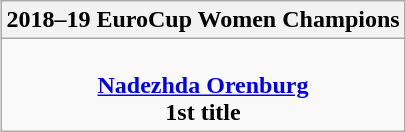<table class=wikitable style="text-align:center; margin:auto">
<tr>
<th>2018–19 EuroCup Women Champions</th>
</tr>
<tr>
<td><br><strong><a href='#'>Nadezhda Orenburg</a></strong><br><strong>1st title</strong></td>
</tr>
</table>
